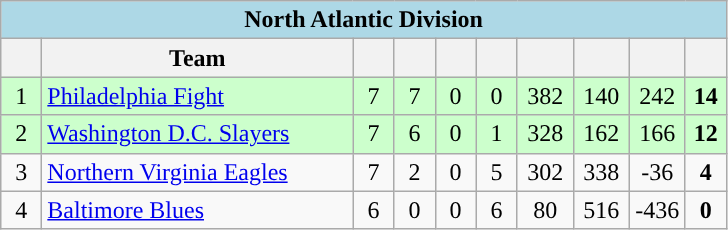<table class="wikitable" style="text-align:center;">
<tr>
<td bgcolor=lightblue align="center" colspan="10"><strong><span>North Atlantic Division</span></strong></td>
</tr>
<tr>
<th width="20"></th>
<th width="200">Team</th>
<th width="20"></th>
<th width="20"></th>
<th width="20"></th>
<th width="20"></th>
<th width="30"></th>
<th width="30"></th>
<th width="30"></th>
<th width="20"></th>
</tr>
<tr style="background: #ccffcc;">
<td>1</td>
<td style="text-align:left;"> <a href='#'>Philadelphia Fight</a></td>
<td>7</td>
<td>7</td>
<td>0</td>
<td>0</td>
<td>382</td>
<td>140</td>
<td>242</td>
<td><strong>14</strong></td>
</tr>
<tr style="background: #ccffcc;">
<td>2</td>
<td style="text-align:left;"> <a href='#'>Washington D.C. Slayers</a></td>
<td>7</td>
<td>6</td>
<td>0</td>
<td>1</td>
<td>328</td>
<td>162</td>
<td>166</td>
<td><strong>12</strong></td>
</tr>
<tr>
<td>3</td>
<td style="text-align:left;"> <a href='#'>Northern Virginia Eagles</a></td>
<td>7</td>
<td>2</td>
<td>0</td>
<td>5</td>
<td>302</td>
<td>338</td>
<td>-36</td>
<td><strong>4</strong></td>
</tr>
<tr>
<td>4</td>
<td style="text-align:left;"> <a href='#'>Baltimore Blues</a></td>
<td>6</td>
<td>0</td>
<td>0</td>
<td>6</td>
<td>80</td>
<td>516</td>
<td>-436</td>
<td><strong>0</strong></td>
</tr>
</table>
